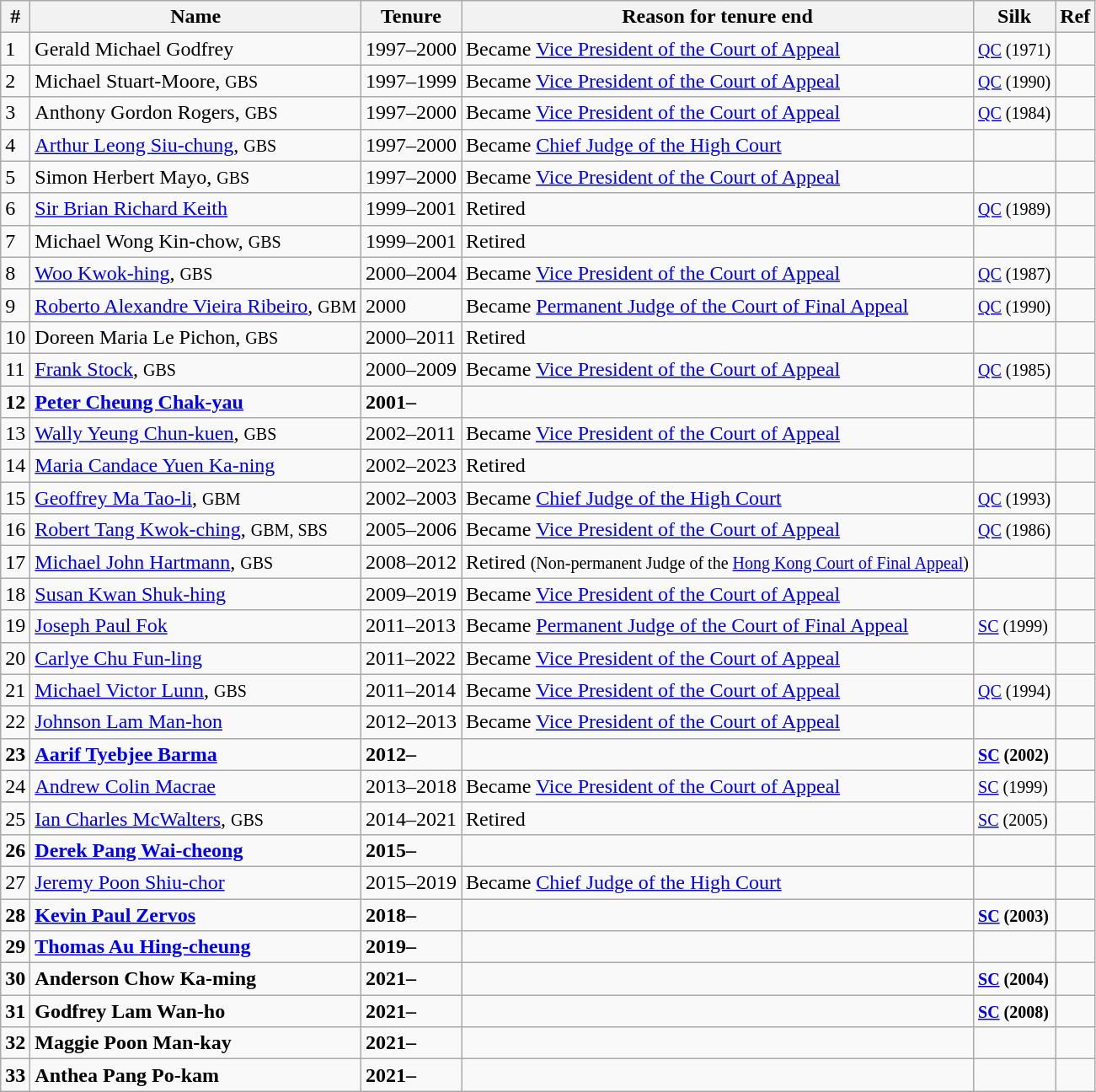<table class="wikitable">
<tr>
<th>#</th>
<th>Name</th>
<th>Tenure</th>
<th>Reason for tenure end</th>
<th>Silk</th>
<th>Ref</th>
</tr>
<tr>
<td>1</td>
<td>Gerald Michael Godfrey</td>
<td>1997–2000</td>
<td>Became <a href='#'>Vice President of the Court of Appeal</a></td>
<td><small><a href='#'>QC</a> (1971)</small></td>
<td></td>
</tr>
<tr>
<td>2</td>
<td>Michael Stuart-Moore, <small>GBS</small></td>
<td>1997–1999</td>
<td>Became <a href='#'>Vice President of the Court of Appeal</a></td>
<td><small><a href='#'>QC</a> (1990)</small></td>
<td></td>
</tr>
<tr>
<td>3</td>
<td>Anthony Gordon Rogers, <small>GBS</small></td>
<td>1997–2000</td>
<td>Became <a href='#'>Vice President of the Court of Appeal</a></td>
<td><small><a href='#'>QC</a> (1984)</small></td>
<td></td>
</tr>
<tr>
<td>4</td>
<td><a href='#'>Arthur Leong Siu-chung</a>, <small>GBS</small></td>
<td>1997–2000</td>
<td>Became <a href='#'>Chief Judge of the High Court</a></td>
<td></td>
<td></td>
</tr>
<tr>
<td>5</td>
<td>Simon Herbert Mayo, <small>GBS</small></td>
<td>1997–2000</td>
<td>Became <a href='#'>Vice President of the Court of Appeal</a></td>
<td></td>
<td></td>
</tr>
<tr>
<td>6</td>
<td><a href='#'>Sir Brian Richard Keith</a></td>
<td>1999–2001</td>
<td>Retired</td>
<td><small><a href='#'>QC</a> (1989)</small></td>
<td></td>
</tr>
<tr>
<td>7</td>
<td>Michael Wong Kin-chow, <small>GBS</small></td>
<td>1999–2001</td>
<td>Retired</td>
<td></td>
<td></td>
</tr>
<tr>
<td>8</td>
<td><a href='#'>Woo Kwok-hing</a>, <small>GBS</small></td>
<td>2000–2004</td>
<td>Became <a href='#'>Vice President of the Court of Appeal</a></td>
<td><small><a href='#'>QC</a> (1987)</small></td>
<td></td>
</tr>
<tr>
<td>9</td>
<td><a href='#'>Roberto Alexandre Vieira Ribeiro</a>, <small>GBM</small></td>
<td>2000</td>
<td>Became <a href='#'>Permanent Judge of the Court of Final Appeal</a></td>
<td><small><a href='#'>QC</a> (1990)</small></td>
<td></td>
</tr>
<tr>
<td>10</td>
<td>Doreen Maria Le Pichon, <small>GBS</small></td>
<td>2000–2011</td>
<td>Retired</td>
<td></td>
<td></td>
</tr>
<tr>
<td>11</td>
<td><a href='#'>Frank Stock</a>, <small>GBS</small></td>
<td>2000–2009</td>
<td>Became <a href='#'>Vice President of the Court of Appeal</a></td>
<td><small><a href='#'>QC</a> (1985)</small></td>
<td></td>
</tr>
<tr>
<td><strong>12</strong></td>
<td><a href='#'><strong>Peter Cheung Chak-yau</strong></a></td>
<td><strong>2001–</strong></td>
<td></td>
<td></td>
<td></td>
</tr>
<tr>
<td>13</td>
<td><a href='#'>Wally Yeung Chun-kuen</a>, <small>GBS</small></td>
<td>2002–2011</td>
<td>Became <a href='#'>Vice President of the Court of Appeal</a></td>
<td></td>
<td></td>
</tr>
<tr>
<td>14</td>
<td><a href='#'>Maria Candace Yuen Ka-ning</a></td>
<td>2002–2023</td>
<td>Retired</td>
<td></td>
<td></td>
</tr>
<tr>
<td>15</td>
<td><a href='#'>Geoffrey Ma Tao-li</a>, <small>GBM</small></td>
<td>2002–2003</td>
<td>Became <a href='#'>Chief Judge of the High Court</a></td>
<td><small><a href='#'>QC</a> (1993)</small></td>
<td></td>
</tr>
<tr>
<td>16</td>
<td><a href='#'>Robert Tang Kwok-ching</a>, <small>GBM, SBS</small></td>
<td>2005–2006</td>
<td>Became <a href='#'>Vice President of the Court of Appeal</a></td>
<td><small><a href='#'>QC</a> (1986)</small></td>
<td></td>
</tr>
<tr>
<td>17</td>
<td><a href='#'>Michael John Hartmann</a>, <small>GBS</small></td>
<td>2008–2012</td>
<td>Retired <small>(Non-permanent Judge of the <a href='#'>Hong Kong Court of Final Appeal</a>)</small></td>
<td></td>
<td></td>
</tr>
<tr>
<td>18</td>
<td><a href='#'>Susan Kwan Shuk-hing</a></td>
<td>2009–2019</td>
<td>Became <a href='#'>Vice President of the Court of Appeal</a></td>
<td></td>
<td></td>
</tr>
<tr>
<td>19</td>
<td><a href='#'>Joseph Paul Fok</a></td>
<td>2011–2013</td>
<td>Became <a href='#'>Permanent Judge of the Court of Final Appeal</a></td>
<td><small><a href='#'>SC</a> (1999)</small></td>
<td></td>
</tr>
<tr>
<td>20</td>
<td><a href='#'>Carlye Chu Fun-ling</a></td>
<td>2011–2022</td>
<td>Became <a href='#'>Vice President of the Court of Appeal</a></td>
<td></td>
<td></td>
</tr>
<tr>
<td>21</td>
<td><a href='#'>Michael Victor Lunn</a>, <small>GBS</small></td>
<td>2011–2014</td>
<td>Became <a href='#'>Vice President of the Court of Appeal</a></td>
<td><small><a href='#'>QC</a> (1994)</small></td>
<td></td>
</tr>
<tr>
<td>22</td>
<td><a href='#'>Johnson Lam Man-hon</a></td>
<td>2012–2013</td>
<td>Became <a href='#'>Vice President of the Court of Appeal</a></td>
<td></td>
<td></td>
</tr>
<tr>
<td><strong>23</strong></td>
<td><a href='#'><strong>Aarif Tyebjee Barma</strong></a></td>
<td><strong>2012–</strong></td>
<td></td>
<td><small><strong><a href='#'>SC</a> (2002)</strong></small></td>
<td></td>
</tr>
<tr>
<td>24</td>
<td><a href='#'>Andrew Colin Macrae</a></td>
<td>2013–2018</td>
<td>Became <a href='#'>Vice President of the Court of Appeal</a></td>
<td><small><a href='#'>SC</a> (1999)</small></td>
<td></td>
</tr>
<tr>
<td>25</td>
<td><a href='#'>Ian Charles McWalters</a>, <small>GBS</small></td>
<td>2014–2021</td>
<td>Retired</td>
<td><small><a href='#'>SC</a> (2005)</small></td>
<td></td>
</tr>
<tr>
<td><strong>26</strong></td>
<td><a href='#'><strong>Derek Pang Wai-cheong</strong></a></td>
<td><strong>2015–</strong></td>
<td></td>
<td></td>
<td></td>
</tr>
<tr>
<td>27</td>
<td><a href='#'>Jeremy Poon Shiu-chor</a></td>
<td>2015–2019</td>
<td>Became <a href='#'>Chief Judge of the High Court</a></td>
<td></td>
<td></td>
</tr>
<tr>
<td><strong>28</strong></td>
<td><a href='#'><strong>Kevin Paul Zervos</strong></a></td>
<td><strong>2018–</strong></td>
<td></td>
<td><small><strong><a href='#'>SC</a> (2003)</strong></small></td>
<td></td>
</tr>
<tr>
<td><strong>29</strong></td>
<td><a href='#'><strong>Thomas Au Hing-cheung</strong></a></td>
<td><strong>2019–</strong></td>
<td></td>
<td></td>
<td></td>
</tr>
<tr>
<td><strong>30</strong></td>
<td><strong>Anderson Chow Ka-ming</strong></td>
<td><strong>2021–</strong></td>
<td></td>
<td><small><strong><a href='#'>SC</a> (2004)</strong></small></td>
<td></td>
</tr>
<tr>
<td><strong>31</strong></td>
<td><strong>Godfrey Lam Wan-ho</strong></td>
<td><strong>2021–</strong></td>
<td></td>
<td><small><strong><a href='#'>SC</a> (2008)</strong></small></td>
<td></td>
</tr>
<tr>
<td><strong>32</strong></td>
<td><strong>Maggie Poon Man-kay</strong></td>
<td><strong>2021–</strong></td>
<td></td>
<td></td>
<td></td>
</tr>
<tr>
<td><strong>33</strong></td>
<td><strong>Anthea Pang Po-kam</strong></td>
<td><strong>2021–</strong></td>
<td></td>
<td></td>
<td></td>
</tr>
</table>
